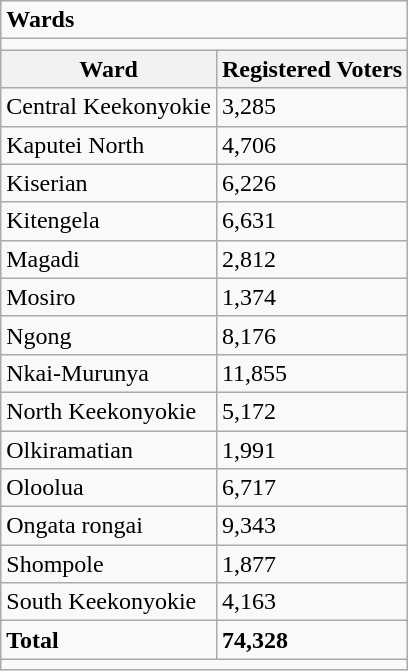<table class="wikitable">
<tr>
<td colspan="2"><strong>Wards</strong></td>
</tr>
<tr>
<td colspan="2"></td>
</tr>
<tr>
<th>Ward</th>
<th>Registered Voters</th>
</tr>
<tr>
<td>Central Keekonyokie</td>
<td>3,285</td>
</tr>
<tr>
<td>Kaputei North</td>
<td>4,706</td>
</tr>
<tr>
<td>Kiserian</td>
<td>6,226</td>
</tr>
<tr>
<td>Kitengela</td>
<td>6,631</td>
</tr>
<tr>
<td>Magadi</td>
<td>2,812</td>
</tr>
<tr>
<td>Mosiro</td>
<td>1,374</td>
</tr>
<tr>
<td>Ngong</td>
<td>8,176</td>
</tr>
<tr>
<td>Nkai-Murunya</td>
<td>11,855</td>
</tr>
<tr>
<td>North Keekonyokie</td>
<td>5,172</td>
</tr>
<tr>
<td>Olkiramatian</td>
<td>1,991</td>
</tr>
<tr>
<td>Oloolua</td>
<td>6,717</td>
</tr>
<tr>
<td>Ongata rongai</td>
<td>9,343</td>
</tr>
<tr>
<td>Shompole</td>
<td>1,877</td>
</tr>
<tr>
<td>South Keekonyokie</td>
<td>4,163</td>
</tr>
<tr>
<td><strong>Total</strong></td>
<td><strong>74,328</strong></td>
</tr>
<tr>
<td colspan="2"></td>
</tr>
</table>
